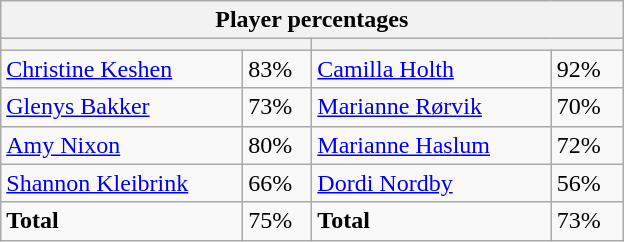<table class="wikitable">
<tr>
<th colspan=4 width=400>Player percentages</th>
</tr>
<tr>
<th colspan=2 width=200></th>
<th colspan=2 width=200></th>
</tr>
<tr>
<td><a href='#'>Christine Keshen</a></td>
<td>83%</td>
<td><a href='#'>Camilla Holth</a></td>
<td>92%</td>
</tr>
<tr>
<td><a href='#'>Glenys Bakker</a></td>
<td>73%</td>
<td><a href='#'>Marianne Rørvik</a></td>
<td>70%</td>
</tr>
<tr>
<td><a href='#'>Amy Nixon</a></td>
<td>80%</td>
<td><a href='#'>Marianne Haslum</a></td>
<td>72%</td>
</tr>
<tr>
<td><a href='#'>Shannon Kleibrink</a></td>
<td>66%</td>
<td><a href='#'>Dordi Nordby</a></td>
<td>56%</td>
</tr>
<tr>
<td><strong>Total</strong></td>
<td>75%</td>
<td><strong>Total</strong></td>
<td>73%</td>
</tr>
</table>
